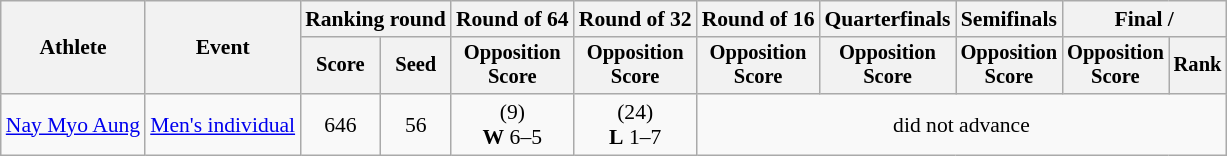<table class="wikitable" style="font-size:90%">
<tr>
<th rowspan="2">Athlete</th>
<th rowspan="2">Event</th>
<th colspan="2">Ranking round</th>
<th>Round of 64</th>
<th>Round of 32</th>
<th>Round of 16</th>
<th>Quarterfinals</th>
<th>Semifinals</th>
<th colspan="2">Final / </th>
</tr>
<tr style="font-size:95%">
<th>Score</th>
<th>Seed</th>
<th>Opposition<br>Score</th>
<th>Opposition<br>Score</th>
<th>Opposition<br>Score</th>
<th>Opposition<br>Score</th>
<th>Opposition<br>Score</th>
<th>Opposition<br>Score</th>
<th>Rank</th>
</tr>
<tr align=center>
<td align=left><a href='#'>Nay Myo Aung</a></td>
<td align=left><a href='#'>Men's individual</a></td>
<td>646</td>
<td>56</td>
<td> (9)<br><strong>W</strong> 6–5</td>
<td> (24)<br><strong>L</strong> 1–7</td>
<td colspan=5>did not advance</td>
</tr>
</table>
